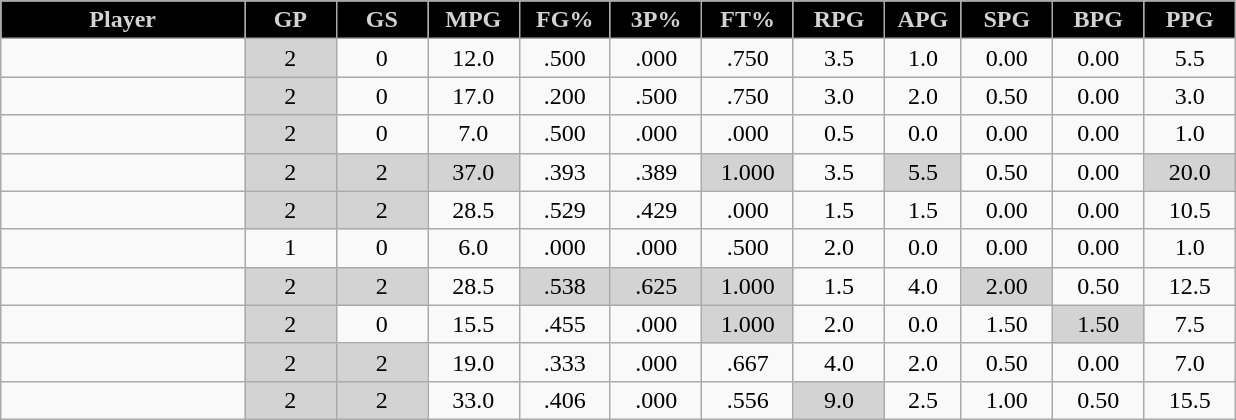<table class="wikitable sortable" style="text-align:center;">
<tr>
<th style="background:#000000;color:#D3D3D3;" width="16%">Player</th>
<th style="background:#000000;color:#D3D3D3;" width="6%">GP</th>
<th style="background:#000000;color:#D3D3D3;" width="6%">GS</th>
<th style="background:#000000;color:#D3D3D3;" width="6%">MPG</th>
<th style="background:#000000;color:#D3D3D3;" width="6%">FG%</th>
<th style="background:#000000;color:#D3D3D3;" width="6%">3P%</th>
<th style="background:#000000;color:#D3D3D3;" width="6%">FT%</th>
<th style="background:#000000;color:#D3D3D3;" width="6%">RPG</th>
<th style="background:#000000;color:#D3D3D3;" width="5%">APG</th>
<th style="background:#000000;color:#D3D3D3;" width="6%">SPG</th>
<th style="background:#000000;color:#D3D3D3;" width="6%">BPG</th>
<th style="background:#000000;color:#D3D3D3;" width="6%">PPG</th>
</tr>
<tr>
<td></td>
<td style="background:#D3D3D3">2</td>
<td>0</td>
<td>12.0</td>
<td>.500</td>
<td>.000</td>
<td>.750</td>
<td>3.5</td>
<td>1.0</td>
<td>0.00</td>
<td>0.00</td>
<td>5.5</td>
</tr>
<tr>
<td></td>
<td style="background:#D3D3D3">2</td>
<td>0</td>
<td>17.0</td>
<td>.200</td>
<td>.500</td>
<td>.750</td>
<td>3.0</td>
<td>2.0</td>
<td>0.50</td>
<td>0.00</td>
<td>3.0</td>
</tr>
<tr>
<td></td>
<td style="background:#D3D3D3">2</td>
<td>0</td>
<td>7.0</td>
<td>.500</td>
<td>.000</td>
<td>.000</td>
<td>0.5</td>
<td>0.0</td>
<td>0.00</td>
<td>0.00</td>
<td>1.0</td>
</tr>
<tr>
<td></td>
<td style="background:#D3D3D3">2</td>
<td style="background:#D3D3D3">2</td>
<td style="background:#D3D3D3">37.0</td>
<td>.393</td>
<td>.389</td>
<td style="background:#D3D3D3">1.000</td>
<td>3.5</td>
<td style="background:#D3D3D3">5.5</td>
<td>0.50</td>
<td>0.00</td>
<td style="background:#D3D3D3">20.0</td>
</tr>
<tr>
<td></td>
<td style="background:#D3D3D3">2</td>
<td style="background:#D3D3D3">2</td>
<td>28.5</td>
<td>.529</td>
<td>.429</td>
<td>.000</td>
<td>1.5</td>
<td>1.5</td>
<td>0.00</td>
<td>0.00</td>
<td>10.5</td>
</tr>
<tr>
<td></td>
<td>1</td>
<td>0</td>
<td>6.0</td>
<td>.000</td>
<td>.000</td>
<td>.500</td>
<td>2.0</td>
<td>0.0</td>
<td>0.00</td>
<td>0.00</td>
<td>1.0</td>
</tr>
<tr>
<td></td>
<td style="background:#D3D3D3">2</td>
<td style="background:#D3D3D3">2</td>
<td>28.5</td>
<td style="background:#D3D3D3">.538</td>
<td style="background:#D3D3D3">.625</td>
<td style="background:#D3D3D3">1.000</td>
<td>1.5</td>
<td>4.0</td>
<td style="background:#D3D3D3">2.00</td>
<td>0.50</td>
<td>12.5</td>
</tr>
<tr>
<td></td>
<td style="background:#D3D3D3">2</td>
<td>0</td>
<td>15.5</td>
<td>.455</td>
<td>.000</td>
<td style="background:#D3D3D3">1.000</td>
<td>2.0</td>
<td>0.0</td>
<td>1.50</td>
<td style="background:#D3D3D3">1.50</td>
<td>7.5</td>
</tr>
<tr>
<td></td>
<td style="background:#D3D3D3">2</td>
<td style="background:#D3D3D3">2</td>
<td>19.0</td>
<td>.333</td>
<td>.000</td>
<td>.667</td>
<td>4.0</td>
<td>2.0</td>
<td>0.50</td>
<td>0.00</td>
<td>7.0</td>
</tr>
<tr>
<td></td>
<td style="background:#D3D3D3">2</td>
<td style="background:#D3D3D3">2</td>
<td>33.0</td>
<td>.406</td>
<td>.000</td>
<td>.556</td>
<td style="background:#D3D3D3">9.0</td>
<td>2.5</td>
<td>1.00</td>
<td>0.50</td>
<td>15.5</td>
</tr>
</table>
